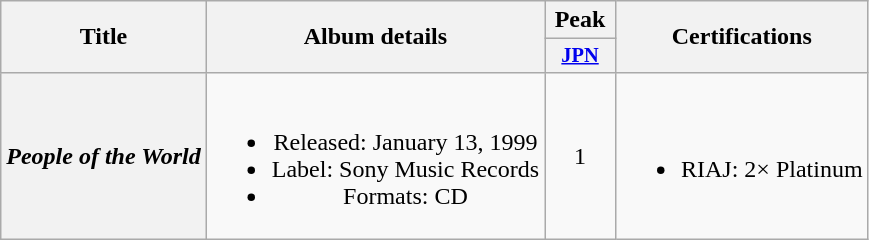<table class="wikitable plainrowheaders" style="text-align:center;">
<tr>
<th scope="col" rowspan="2">Title</th>
<th scope="col" rowspan="2">Album details</th>
<th scope="col">Peak</th>
<th scope="col" rowspan="2">Certifications</th>
</tr>
<tr>
<th scope="col" style="width:3em;font-size:85%;"><a href='#'>JPN</a><br></th>
</tr>
<tr>
<th scope="row"><em>People of the World</em></th>
<td><br><ul><li>Released: January 13, 1999</li><li>Label: Sony Music Records</li><li>Formats: CD</li></ul></td>
<td>1</td>
<td><br><ul><li>RIAJ: 2× Platinum</li></ul></td>
</tr>
</table>
